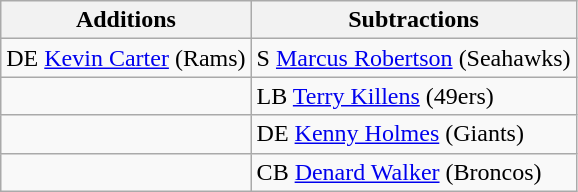<table class="wikitable">
<tr>
<th>Additions</th>
<th>Subtractions</th>
</tr>
<tr>
<td>DE <a href='#'>Kevin Carter</a> (Rams)</td>
<td>S <a href='#'>Marcus Robertson</a> (Seahawks)</td>
</tr>
<tr>
<td></td>
<td>LB <a href='#'>Terry Killens</a> (49ers)</td>
</tr>
<tr>
<td></td>
<td>DE <a href='#'>Kenny Holmes</a> (Giants)</td>
</tr>
<tr>
<td></td>
<td>CB <a href='#'>Denard Walker</a> (Broncos)</td>
</tr>
</table>
